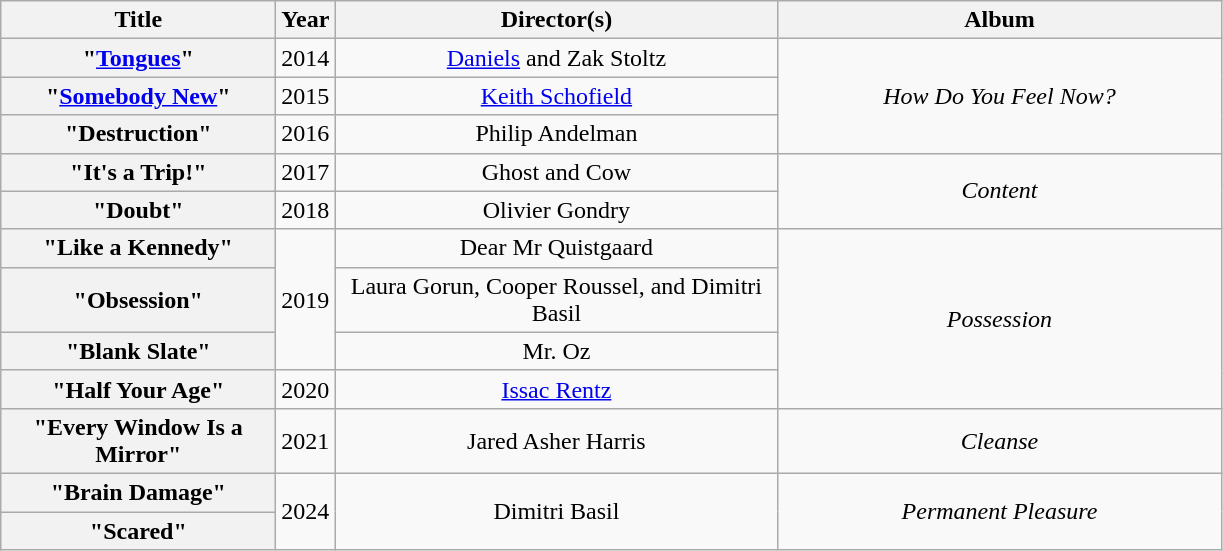<table class="wikitable plainrowheaders" style="text-align:center;">
<tr>
<th scope="col" style="width:11em;">Title</th>
<th scope="col">Year</th>
<th scope="col" style="width:18em;">Director(s)</th>
<th scope="col" style="width:18em;">Album</th>
</tr>
<tr>
<th scope="row">"<a href='#'>Tongues</a>"</th>
<td>2014</td>
<td><a href='#'>Daniels</a> and Zak Stoltz</td>
<td rowspan="3"><em>How Do You Feel Now?</em></td>
</tr>
<tr>
<th scope="row">"<a href='#'>Somebody New</a>"</th>
<td>2015</td>
<td><a href='#'>Keith Schofield</a></td>
</tr>
<tr>
<th scope="row">"Destruction"</th>
<td>2016</td>
<td>Philip Andelman</td>
</tr>
<tr>
<th scope="row">"It's a Trip!"</th>
<td>2017</td>
<td>Ghost and Cow</td>
<td rowspan="2"><em>Content</em></td>
</tr>
<tr>
<th scope="row">"Doubt"</th>
<td>2018</td>
<td>Olivier Gondry</td>
</tr>
<tr>
<th scope="row">"Like a Kennedy"</th>
<td rowspan="3">2019</td>
<td>Dear Mr Quistgaard</td>
<td rowspan="4"><em>Possession</em></td>
</tr>
<tr>
<th scope="row">"Obsession"</th>
<td>Laura Gorun, Cooper Roussel, and Dimitri Basil</td>
</tr>
<tr>
<th scope="row">"Blank Slate"</th>
<td>Mr. Oz</td>
</tr>
<tr>
<th scope="row">"Half Your Age"</th>
<td>2020</td>
<td><a href='#'>Issac Rentz</a></td>
</tr>
<tr>
<th scope="row">"Every Window Is a Mirror"</th>
<td>2021</td>
<td>Jared Asher Harris</td>
<td><em>Cleanse</em></td>
</tr>
<tr>
<th scope="row">"Brain Damage"</th>
<td rowspan="2">2024</td>
<td rowspan="2">Dimitri Basil</td>
<td rowspan="2"><em>Permanent Pleasure</em></td>
</tr>
<tr>
<th scope="row">"Scared"</th>
</tr>
</table>
